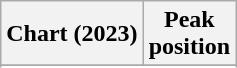<table class="wikitable sortable plainrowheaders">
<tr>
<th scope="col">Chart (2023)</th>
<th scope="col">Peak<br>position</th>
</tr>
<tr>
</tr>
<tr>
</tr>
</table>
